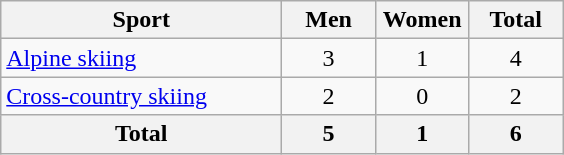<table class="wikitable sortable" style="text-align:center;">
<tr>
<th width=180>Sport</th>
<th width=55>Men</th>
<th width=55>Women</th>
<th width=55>Total</th>
</tr>
<tr>
<td align=left><a href='#'>Alpine skiing</a></td>
<td>3</td>
<td>1</td>
<td>4</td>
</tr>
<tr>
<td align=left><a href='#'>Cross-country skiing</a></td>
<td>2</td>
<td>0</td>
<td>2</td>
</tr>
<tr>
<th>Total</th>
<th>5</th>
<th>1</th>
<th>6</th>
</tr>
</table>
